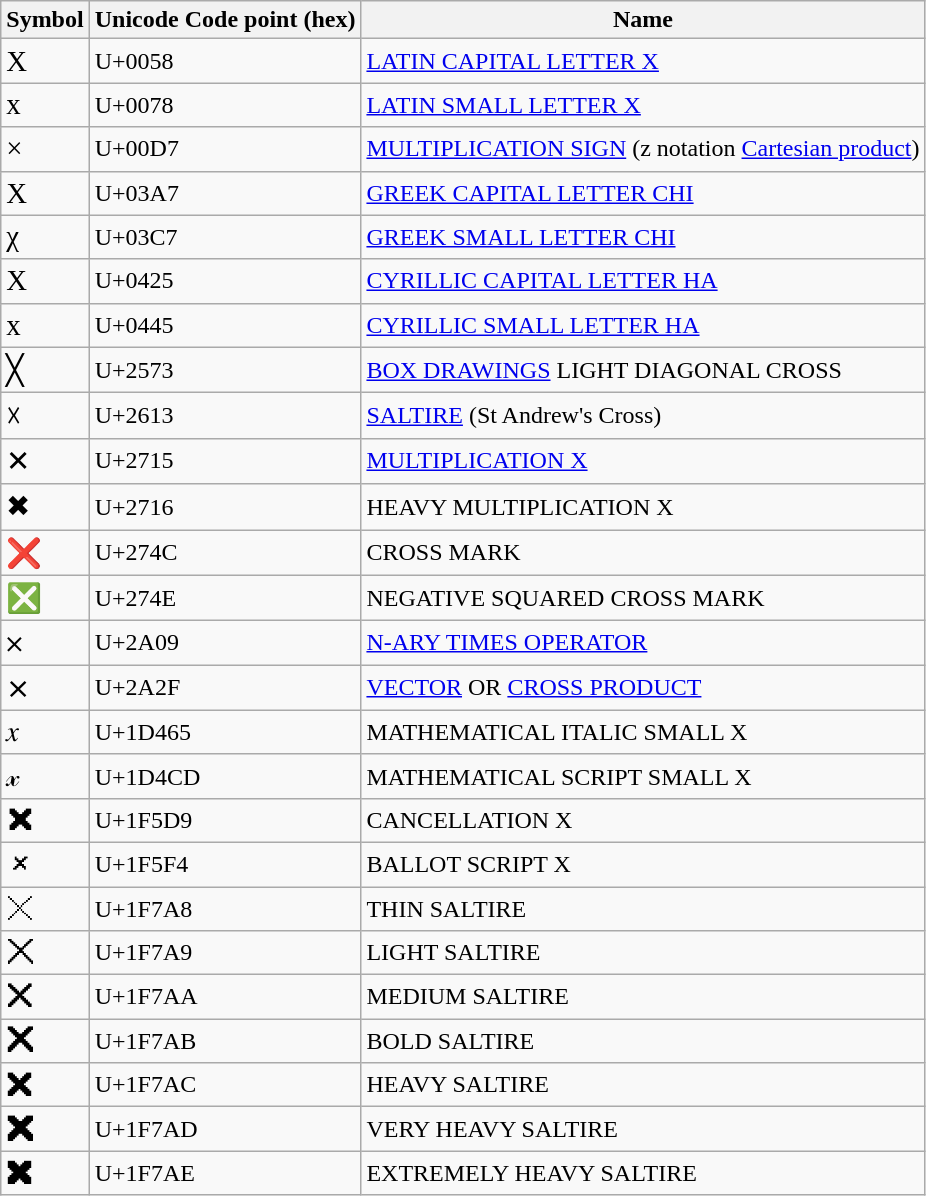<table class="wikitable">
<tr>
<th>Symbol</th>
<th>Unicode Code point (hex)</th>
<th>Name</th>
</tr>
<tr>
<td><big>X</big></td>
<td>U+0058</td>
<td><a href='#'>LATIN CAPITAL LETTER X</a></td>
</tr>
<tr>
<td><big>x</big></td>
<td>U+0078</td>
<td><a href='#'>LATIN SMALL LETTER X</a></td>
</tr>
<tr>
<td><big>×</big></td>
<td>U+00D7</td>
<td><a href='#'>MULTIPLICATION SIGN</a> (z notation <a href='#'>Cartesian product</a>)</td>
</tr>
<tr>
<td><big>Χ</big></td>
<td>U+03A7</td>
<td><a href='#'>GREEK CAPITAL LETTER CHI</a></td>
</tr>
<tr>
<td><big>χ</big></td>
<td>U+03C7</td>
<td><a href='#'>GREEK SMALL LETTER CHI</a></td>
</tr>
<tr>
<td><big>Х</big></td>
<td>U+0425</td>
<td><a href='#'>CYRILLIC CAPITAL LETTER HA</a></td>
</tr>
<tr>
<td><big>х</big></td>
<td>U+0445</td>
<td><a href='#'>CYRILLIC SMALL LETTER HA</a></td>
</tr>
<tr>
<td><big>╳</big></td>
<td>U+2573</td>
<td><a href='#'>BOX DRAWINGS</a> LIGHT DIAGONAL CROSS</td>
</tr>
<tr>
<td><big>☓</big></td>
<td>U+2613</td>
<td><a href='#'>SALTIRE</a> (St Andrew's Cross)</td>
</tr>
<tr>
<td><big>✕</big></td>
<td>U+2715</td>
<td><a href='#'>MULTIPLICATION X</a></td>
</tr>
<tr>
<td><big>✖</big></td>
<td>U+2716</td>
<td>HEAVY MULTIPLICATION X</td>
</tr>
<tr>
<td><big>❌</big></td>
<td>U+274C</td>
<td>CROSS MARK</td>
</tr>
<tr>
<td><big>❎</big></td>
<td>U+274E</td>
<td>NEGATIVE SQUARED CROSS MARK</td>
</tr>
<tr>
<td><big>⨉</big></td>
<td>U+2A09</td>
<td><a href='#'>N-ARY TIMES OPERATOR</a></td>
</tr>
<tr>
<td><big>⨯</big></td>
<td>U+2A2F</td>
<td><a href='#'>VECTOR</a> OR <a href='#'>CROSS PRODUCT</a></td>
</tr>
<tr>
<td><big>𝑥</big></td>
<td>U+1D465</td>
<td>MATHEMATICAL ITALIC SMALL X</td>
</tr>
<tr>
<td><big>𝓍</big></td>
<td>U+1D4CD</td>
<td>MATHEMATICAL SCRIPT SMALL X</td>
</tr>
<tr>
<td><big>🗙</big></td>
<td>U+1F5D9</td>
<td>CANCELLATION X</td>
</tr>
<tr>
<td><big>🗴</big></td>
<td>U+1F5F4</td>
<td>BALLOT SCRIPT X</td>
</tr>
<tr>
<td><big>🞨</big></td>
<td>U+1F7A8</td>
<td>THIN SALTIRE</td>
</tr>
<tr>
<td><big>🞩</big></td>
<td>U+1F7A9</td>
<td>LIGHT SALTIRE</td>
</tr>
<tr>
<td><big>🞪</big></td>
<td>U+1F7AA</td>
<td>MEDIUM SALTIRE</td>
</tr>
<tr>
<td><big>🞫</big></td>
<td>U+1F7AB</td>
<td>BOLD SALTIRE</td>
</tr>
<tr>
<td><big>🞬</big></td>
<td>U+1F7AC</td>
<td>HEAVY SALTIRE</td>
</tr>
<tr>
<td><big>🞭</big></td>
<td>U+1F7AD</td>
<td>VERY HEAVY SALTIRE</td>
</tr>
<tr>
<td><big>🞮</big></td>
<td>U+1F7AE</td>
<td>EXTREMELY HEAVY SALTIRE</td>
</tr>
</table>
